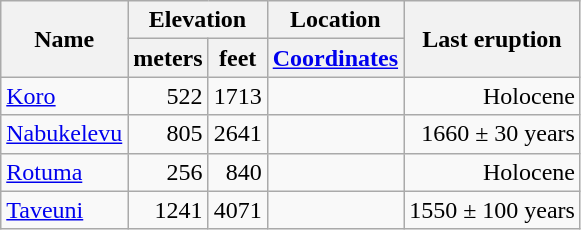<table class="wikitable">
<tr>
<th rowspan="2">Name</th>
<th colspan ="2">Elevation</th>
<th>Location</th>
<th rowspan="2">Last eruption</th>
</tr>
<tr>
<th>meters</th>
<th>feet</th>
<th><a href='#'>Coordinates</a></th>
</tr>
<tr align="right">
<td align="left"><a href='#'>Koro</a></td>
<td>522</td>
<td>1713</td>
<td></td>
<td>Holocene</td>
</tr>
<tr align="right">
<td align="left"><a href='#'>Nabukelevu</a></td>
<td>805</td>
<td>2641</td>
<td></td>
<td>1660 ± 30 years</td>
</tr>
<tr align="right">
<td align="left"><a href='#'>Rotuma</a></td>
<td>256</td>
<td>840</td>
<td></td>
<td>Holocene</td>
</tr>
<tr align="right"—————————————>
<td align="left"><a href='#'>Taveuni</a></td>
<td>1241</td>
<td>4071</td>
<td></td>
<td>1550 ± 100 years</td>
</tr>
</table>
